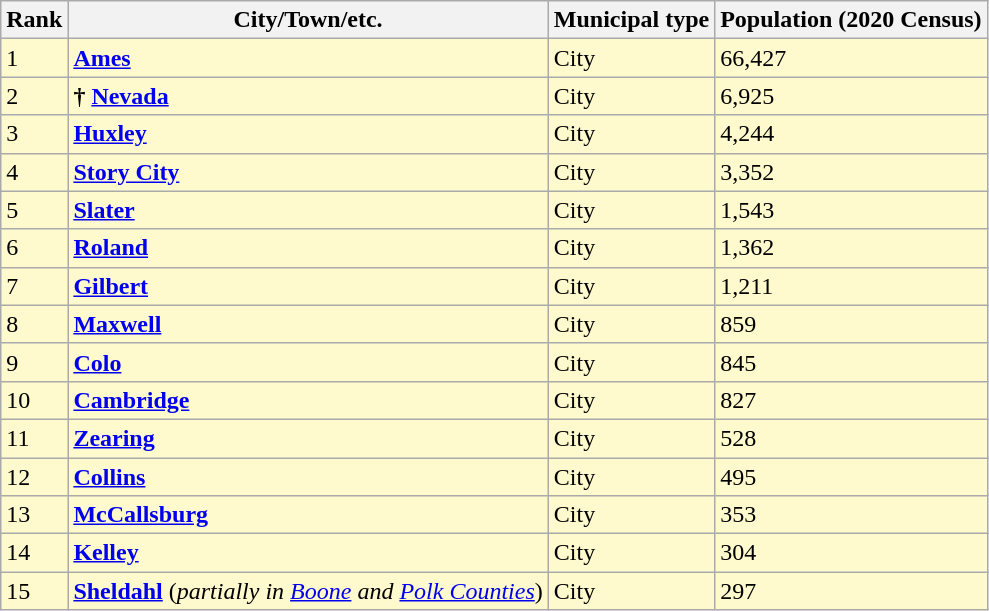<table class="wikitable sortable">
<tr>
<th>Rank</th>
<th>City/Town/etc.</th>
<th>Municipal type</th>
<th>Population (2020 Census)</th>
</tr>
<tr style="background-color:#FFFACD;">
<td>1</td>
<td><strong><a href='#'>Ames</a></strong></td>
<td>City</td>
<td>66,427</td>
</tr>
<tr style="background-color:#FFFACD;">
<td>2</td>
<td><strong>†</strong> <strong><a href='#'>Nevada</a></strong></td>
<td>City</td>
<td>6,925</td>
</tr>
<tr style="background-color:#FFFACD;">
<td>3</td>
<td><strong><a href='#'>Huxley</a></strong></td>
<td>City</td>
<td>4,244</td>
</tr>
<tr style="background-color:#FFFACD;">
<td>4</td>
<td><strong><a href='#'>Story City</a></strong></td>
<td>City</td>
<td>3,352</td>
</tr>
<tr style="background-color:#FFFACD;">
<td>5</td>
<td><strong><a href='#'>Slater</a></strong></td>
<td>City</td>
<td>1,543</td>
</tr>
<tr style="background-color:#FFFACD;">
<td>6</td>
<td><strong><a href='#'>Roland</a></strong></td>
<td>City</td>
<td>1,362</td>
</tr>
<tr style="background-color:#FFFACD;">
<td>7</td>
<td><strong><a href='#'>Gilbert</a></strong></td>
<td>City</td>
<td>1,211</td>
</tr>
<tr style="background-color:#FFFACD;">
<td>8</td>
<td><strong><a href='#'>Maxwell</a></strong></td>
<td>City</td>
<td>859</td>
</tr>
<tr style="background-color:#FFFACD;">
<td>9</td>
<td><strong><a href='#'>Colo</a></strong></td>
<td>City</td>
<td>845</td>
</tr>
<tr style="background-color:#FFFACD;">
<td>10</td>
<td><strong><a href='#'>Cambridge</a></strong></td>
<td>City</td>
<td>827</td>
</tr>
<tr style="background-color:#FFFACD;">
<td>11</td>
<td><strong><a href='#'>Zearing</a></strong></td>
<td>City</td>
<td>528</td>
</tr>
<tr style="background-color:#FFFACD;">
<td>12</td>
<td><strong><a href='#'>Collins</a></strong></td>
<td>City</td>
<td>495</td>
</tr>
<tr style="background-color:#FFFACD;">
<td>13</td>
<td><strong><a href='#'>McCallsburg</a></strong></td>
<td>City</td>
<td>353</td>
</tr>
<tr style="background-color:#FFFACD;">
<td>14</td>
<td><strong><a href='#'>Kelley</a></strong></td>
<td>City</td>
<td>304</td>
</tr>
<tr style="background-color:#FFFACD;">
<td>15</td>
<td><strong><a href='#'>Sheldahl</a></strong>  (<em>partially in <a href='#'>Boone</a> and <a href='#'>Polk Counties</a></em>)</td>
<td>City</td>
<td>297</td>
</tr>
</table>
